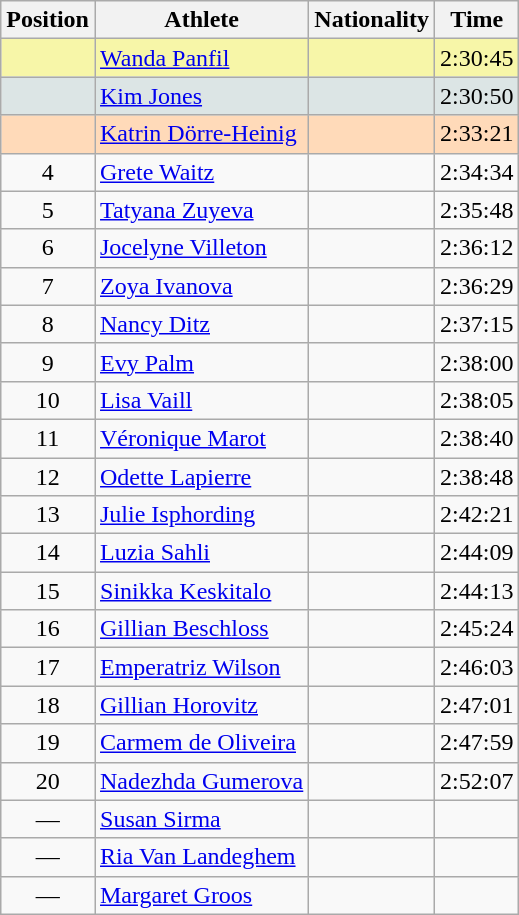<table class="wikitable sortable">
<tr>
<th>Position</th>
<th>Athlete</th>
<th>Nationality</th>
<th>Time</th>
</tr>
<tr bgcolor=#F7F6A8>
<td align=center></td>
<td><a href='#'>Wanda Panfil</a></td>
<td></td>
<td>2:30:45</td>
</tr>
<tr bgcolor=#DCE5E5>
<td align=center></td>
<td><a href='#'>Kim Jones</a></td>
<td></td>
<td>2:30:50</td>
</tr>
<tr bgcolor=#FFDAB9>
<td align=center></td>
<td><a href='#'>Katrin Dörre-Heinig</a></td>
<td></td>
<td>2:33:21</td>
</tr>
<tr>
<td align=center>4</td>
<td><a href='#'>Grete Waitz</a></td>
<td></td>
<td>2:34:34</td>
</tr>
<tr>
<td align=center>5</td>
<td><a href='#'>Tatyana Zuyeva</a></td>
<td></td>
<td>2:35:48</td>
</tr>
<tr>
<td align=center>6</td>
<td><a href='#'>Jocelyne Villeton</a></td>
<td></td>
<td>2:36:12</td>
</tr>
<tr>
<td align=center>7</td>
<td><a href='#'>Zoya Ivanova</a></td>
<td></td>
<td>2:36:29</td>
</tr>
<tr>
<td align=center>8</td>
<td><a href='#'>Nancy Ditz</a></td>
<td></td>
<td>2:37:15</td>
</tr>
<tr>
<td align=center>9</td>
<td><a href='#'>Evy Palm</a></td>
<td></td>
<td>2:38:00</td>
</tr>
<tr>
<td align=center>10</td>
<td><a href='#'>Lisa Vaill</a></td>
<td></td>
<td>2:38:05</td>
</tr>
<tr>
<td align=center>11</td>
<td><a href='#'>Véronique Marot</a></td>
<td></td>
<td>2:38:40</td>
</tr>
<tr>
<td align=center>12</td>
<td><a href='#'>Odette Lapierre</a></td>
<td></td>
<td>2:38:48</td>
</tr>
<tr>
<td align=center>13</td>
<td><a href='#'>Julie Isphording</a></td>
<td></td>
<td>2:42:21</td>
</tr>
<tr>
<td align=center>14</td>
<td><a href='#'>Luzia Sahli</a></td>
<td></td>
<td>2:44:09</td>
</tr>
<tr>
<td align=center>15</td>
<td><a href='#'>Sinikka Keskitalo</a></td>
<td></td>
<td>2:44:13</td>
</tr>
<tr>
<td align=center>16</td>
<td><a href='#'>Gillian Beschloss</a></td>
<td></td>
<td>2:45:24</td>
</tr>
<tr>
<td align=center>17</td>
<td><a href='#'>Emperatriz Wilson</a></td>
<td></td>
<td>2:46:03</td>
</tr>
<tr>
<td align=center>18</td>
<td><a href='#'>Gillian Horovitz</a></td>
<td></td>
<td>2:47:01</td>
</tr>
<tr>
<td align=center>19</td>
<td><a href='#'>Carmem de Oliveira</a></td>
<td></td>
<td>2:47:59</td>
</tr>
<tr>
<td align=center>20</td>
<td><a href='#'>Nadezhda Gumerova</a></td>
<td></td>
<td>2:52:07</td>
</tr>
<tr>
<td align=center>—</td>
<td><a href='#'>Susan Sirma</a></td>
<td></td>
<td></td>
</tr>
<tr>
<td align=center>—</td>
<td><a href='#'>Ria Van Landeghem</a></td>
<td></td>
<td></td>
</tr>
<tr>
<td align=center>—</td>
<td><a href='#'>Margaret Groos</a></td>
<td></td>
<td></td>
</tr>
</table>
